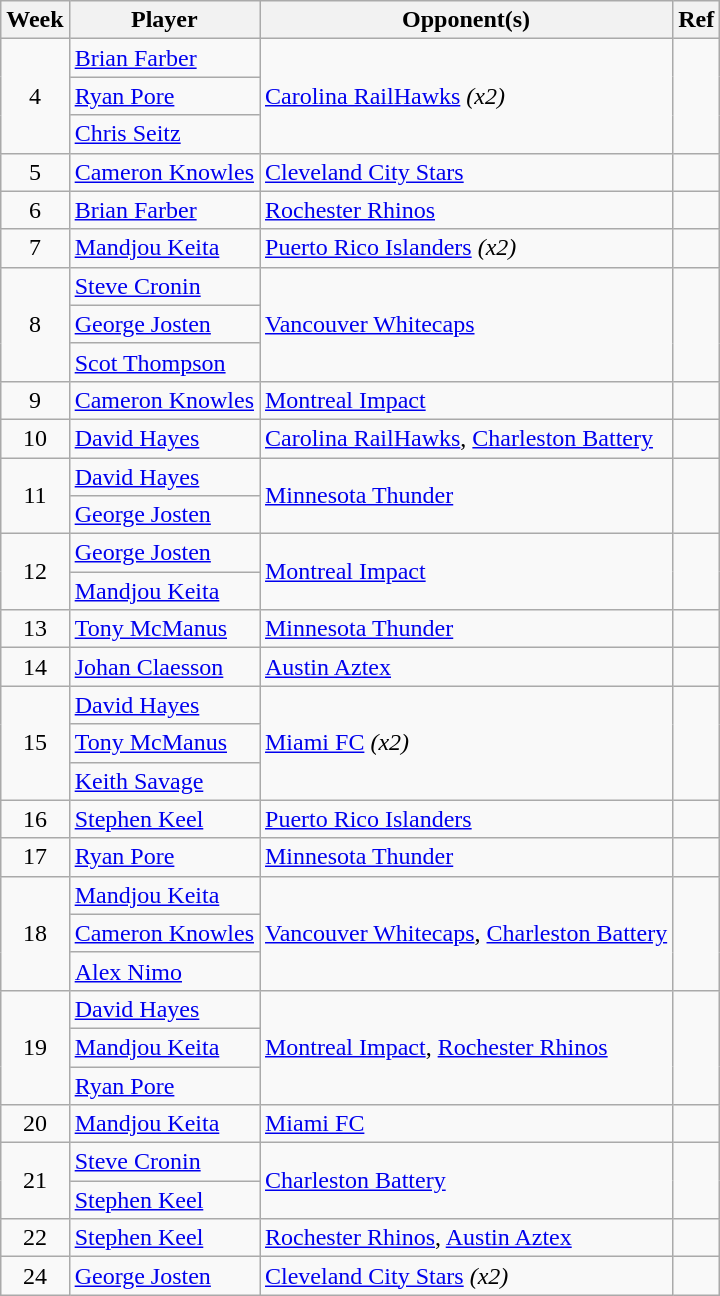<table class=wikitable>
<tr>
<th>Week</th>
<th>Player</th>
<th>Opponent(s)</th>
<th>Ref</th>
</tr>
<tr>
<td rowspan="3" align=center>4</td>
<td> <a href='#'>Brian Farber</a></td>
<td rowspan="3"><a href='#'>Carolina RailHawks</a> <em>(x2)</em></td>
<td rowspan="3"></td>
</tr>
<tr>
<td> <a href='#'>Ryan Pore</a></td>
</tr>
<tr>
<td> <a href='#'>Chris Seitz</a></td>
</tr>
<tr>
<td align=center>5</td>
<td> <a href='#'>Cameron Knowles</a></td>
<td><a href='#'>Cleveland City Stars</a></td>
<td></td>
</tr>
<tr>
<td align=center>6</td>
<td> <a href='#'>Brian Farber</a></td>
<td><a href='#'>Rochester Rhinos</a></td>
<td></td>
</tr>
<tr>
<td align=center>7</td>
<td> <a href='#'>Mandjou Keita</a></td>
<td><a href='#'>Puerto Rico Islanders</a> <em>(x2)</em></td>
<td></td>
</tr>
<tr>
<td rowspan="3" align=center>8</td>
<td> <a href='#'>Steve Cronin</a></td>
<td rowspan="3"><a href='#'>Vancouver Whitecaps</a></td>
<td rowspan="3"></td>
</tr>
<tr>
<td> <a href='#'>George Josten</a></td>
</tr>
<tr>
<td> <a href='#'>Scot Thompson</a></td>
</tr>
<tr>
<td align=center>9</td>
<td> <a href='#'>Cameron Knowles</a></td>
<td><a href='#'>Montreal Impact</a></td>
<td></td>
</tr>
<tr>
<td align=center>10</td>
<td> <a href='#'>David Hayes</a></td>
<td><a href='#'>Carolina RailHawks</a>, <a href='#'>Charleston Battery</a></td>
<td></td>
</tr>
<tr>
<td rowspan="2" align=center>11</td>
<td> <a href='#'>David Hayes</a></td>
<td rowspan="2"><a href='#'>Minnesota Thunder</a></td>
<td rowspan="2"></td>
</tr>
<tr>
<td> <a href='#'>George Josten</a></td>
</tr>
<tr>
<td rowspan="2" align=center>12</td>
<td> <a href='#'>George Josten</a></td>
<td rowspan="2"><a href='#'>Montreal Impact</a></td>
<td rowspan="2"></td>
</tr>
<tr>
<td> <a href='#'>Mandjou Keita</a></td>
</tr>
<tr>
<td align=center>13</td>
<td> <a href='#'>Tony McManus</a></td>
<td><a href='#'>Minnesota Thunder</a></td>
<td></td>
</tr>
<tr>
<td align=center>14</td>
<td> <a href='#'>Johan Claesson</a></td>
<td><a href='#'>Austin Aztex</a></td>
<td></td>
</tr>
<tr>
<td rowspan="3" align=center>15</td>
<td> <a href='#'>David Hayes</a></td>
<td rowspan="3"><a href='#'>Miami FC</a> <em>(x2)</em></td>
<td rowspan="3"></td>
</tr>
<tr>
<td> <a href='#'>Tony McManus</a></td>
</tr>
<tr>
<td> <a href='#'>Keith Savage</a></td>
</tr>
<tr>
<td align=center>16</td>
<td> <a href='#'>Stephen Keel</a></td>
<td><a href='#'>Puerto Rico Islanders</a></td>
<td></td>
</tr>
<tr>
<td align=center>17</td>
<td> <a href='#'>Ryan Pore</a></td>
<td><a href='#'>Minnesota Thunder</a></td>
<td></td>
</tr>
<tr>
<td rowspan="3" align=center>18</td>
<td> <a href='#'>Mandjou Keita</a></td>
<td rowspan="3"><a href='#'>Vancouver Whitecaps</a>, <a href='#'>Charleston Battery</a></td>
<td rowspan="3"></td>
</tr>
<tr>
<td> <a href='#'>Cameron Knowles</a></td>
</tr>
<tr>
<td> <a href='#'>Alex Nimo</a></td>
</tr>
<tr>
<td rowspan="3" align=center>19</td>
<td> <a href='#'>David Hayes</a></td>
<td rowspan="3"><a href='#'>Montreal Impact</a>, <a href='#'>Rochester Rhinos</a></td>
<td rowspan="3"></td>
</tr>
<tr>
<td> <a href='#'>Mandjou Keita</a></td>
</tr>
<tr>
<td> <a href='#'>Ryan Pore</a></td>
</tr>
<tr>
<td align=center>20</td>
<td> <a href='#'>Mandjou Keita</a></td>
<td><a href='#'>Miami FC</a></td>
<td></td>
</tr>
<tr>
<td rowspan="2" align=center>21</td>
<td> <a href='#'>Steve Cronin</a></td>
<td rowspan="2"><a href='#'>Charleston Battery</a></td>
<td rowspan="2"></td>
</tr>
<tr>
<td> <a href='#'>Stephen Keel</a></td>
</tr>
<tr>
<td align=center>22</td>
<td> <a href='#'>Stephen Keel</a></td>
<td><a href='#'>Rochester Rhinos</a>, <a href='#'>Austin Aztex</a></td>
<td></td>
</tr>
<tr>
<td align=center>24</td>
<td> <a href='#'>George Josten</a></td>
<td><a href='#'>Cleveland City Stars</a> <em>(x2)</em></td>
<td></td>
</tr>
</table>
